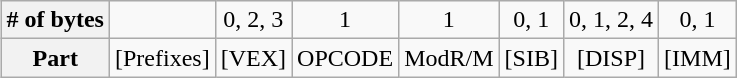<table class="wikitable" style="float:right; margin-left:1.5em; margin-right:0; margin-top:0; text-align:center;">
<tr>
<th># of bytes</th>
<td></td>
<td>0, 2, 3</td>
<td>1</td>
<td>1</td>
<td>0, 1</td>
<td>0, 1, 2, 4</td>
<td>0, 1</td>
</tr>
<tr>
<th>Part</th>
<td>[Prefixes]</td>
<td>[VEX]</td>
<td>OPCODE</td>
<td>ModR/M</td>
<td>[SIB]</td>
<td>[DISP]</td>
<td>[IMM]</td>
</tr>
</table>
